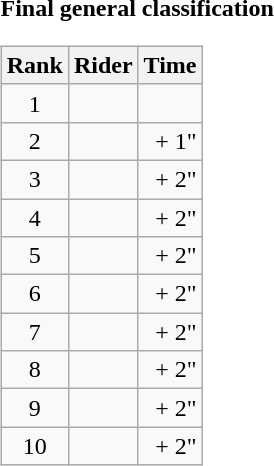<table>
<tr>
<td><strong>Final general classification</strong><br><table class="wikitable">
<tr>
<th scope="col">Rank</th>
<th scope="col">Rider</th>
<th scope="col">Time</th>
</tr>
<tr>
<td style="text-align:center;">1</td>
<td></td>
<td style="text-align:right;"></td>
</tr>
<tr>
<td style="text-align:center;">2</td>
<td></td>
<td style="text-align:right;">+ 1"</td>
</tr>
<tr>
<td style="text-align:center;">3</td>
<td></td>
<td style="text-align:right;">+ 2"</td>
</tr>
<tr>
<td style="text-align:center;">4</td>
<td></td>
<td style="text-align:right;">+ 2"</td>
</tr>
<tr>
<td style="text-align:center;">5</td>
<td></td>
<td style="text-align:right;">+ 2"</td>
</tr>
<tr>
<td style="text-align:center;">6</td>
<td></td>
<td style="text-align:right;">+ 2"</td>
</tr>
<tr>
<td style="text-align:center;">7</td>
<td></td>
<td style="text-align:right;">+ 2"</td>
</tr>
<tr>
<td style="text-align:center;">8</td>
<td></td>
<td style="text-align:right;">+ 2"</td>
</tr>
<tr>
<td style="text-align:center;">9</td>
<td></td>
<td style="text-align:right;">+ 2"</td>
</tr>
<tr>
<td style="text-align:center;">10</td>
<td></td>
<td style="text-align:right;">+ 2"</td>
</tr>
</table>
</td>
</tr>
</table>
